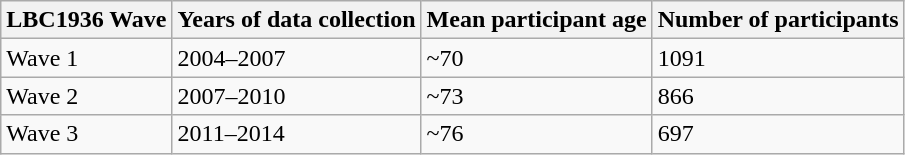<table class="wikitable">
<tr>
<th>LBC1936 Wave</th>
<th>Years of data collection</th>
<th>Mean participant age</th>
<th>Number of participants</th>
</tr>
<tr>
<td>Wave 1</td>
<td>2004–2007</td>
<td>~70</td>
<td>1091</td>
</tr>
<tr>
<td>Wave 2</td>
<td>2007–2010</td>
<td>~73</td>
<td>866</td>
</tr>
<tr>
<td>Wave 3</td>
<td>2011–2014</td>
<td>~76</td>
<td>697</td>
</tr>
</table>
